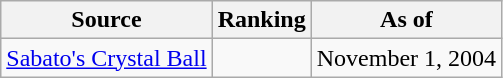<table class="wikitable" style="text-align:center">
<tr>
<th>Source</th>
<th>Ranking</th>
<th>As of</th>
</tr>
<tr>
<td align=left><a href='#'>Sabato's Crystal Ball</a></td>
<td></td>
<td>November 1, 2004</td>
</tr>
</table>
